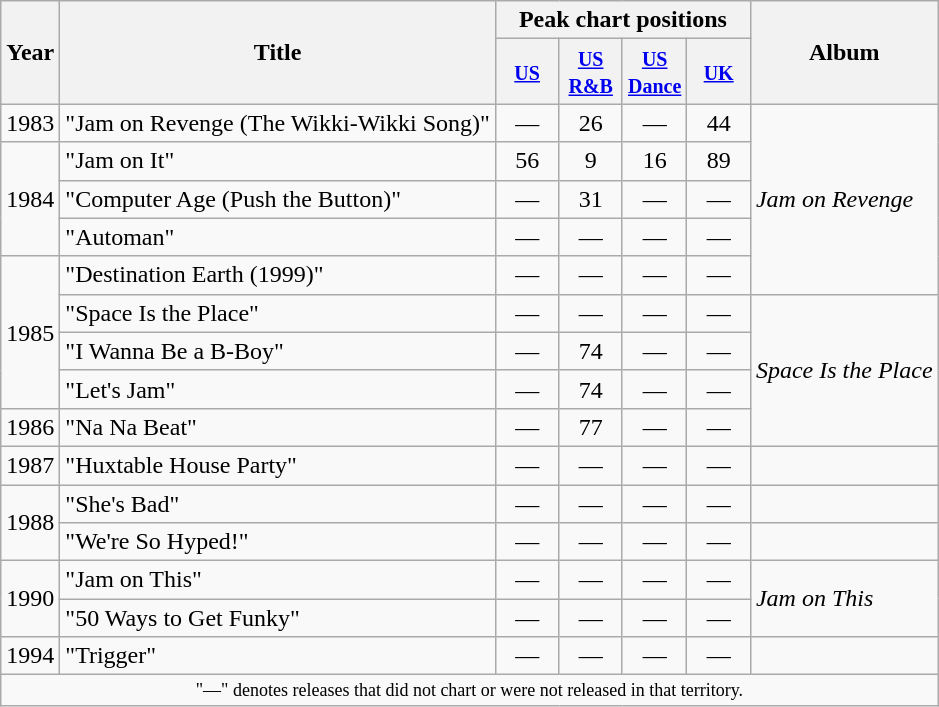<table class="wikitable">
<tr>
<th scope="col" rowspan="2">Year</th>
<th scope="col" rowspan="2">Title</th>
<th scope="col" colspan="4">Peak chart positions</th>
<th scope="col" rowspan="2">Album</th>
</tr>
<tr>
<th style="width:35px;"><small><a href='#'>US</a></small><br></th>
<th style="width:35px;"><small><a href='#'>US R&B</a></small><br></th>
<th style="width:35px;"><small><a href='#'>US Dance</a></small><br></th>
<th style="width:35px;"><small><a href='#'>UK</a></small><br></th>
</tr>
<tr>
<td>1983</td>
<td>"Jam on Revenge (The Wikki-Wikki Song)"</td>
<td align=center>―</td>
<td align=center>26</td>
<td align=center>―</td>
<td align=center>44</td>
<td rowspan="5"><em>Jam on Revenge</em></td>
</tr>
<tr>
<td rowspan="3">1984</td>
<td>"Jam on It"</td>
<td align=center>56</td>
<td align=center>9</td>
<td align=center>16</td>
<td align=center>89</td>
</tr>
<tr>
<td>"Computer Age (Push the Button)"</td>
<td align=center>―</td>
<td align=center>31</td>
<td align=center>―</td>
<td align=center>―</td>
</tr>
<tr>
<td>"Automan"</td>
<td align=center>―</td>
<td align=center>―</td>
<td align=center>―</td>
<td align=center>―</td>
</tr>
<tr>
<td rowspan="4">1985</td>
<td>"Destination Earth (1999)"</td>
<td align=center>―</td>
<td align=center>―</td>
<td align=center>―</td>
<td align=center>―</td>
</tr>
<tr>
<td>"Space Is the Place"</td>
<td align=center>―</td>
<td align=center>―</td>
<td align=center>―</td>
<td align=center>―</td>
<td rowspan="4"><em>Space Is the Place</em></td>
</tr>
<tr>
<td>"I Wanna Be a B-Boy"</td>
<td align=center>―</td>
<td align=center>74</td>
<td align=center>―</td>
<td align=center>―</td>
</tr>
<tr>
<td>"Let's Jam"</td>
<td align=center>―</td>
<td align=center>74</td>
<td align=center>―</td>
<td align=center>―</td>
</tr>
<tr>
<td>1986</td>
<td>"Na Na Beat"</td>
<td align=center>―</td>
<td align=center>77</td>
<td align=center>―</td>
<td align=center>―</td>
</tr>
<tr>
<td>1987</td>
<td>"Huxtable House Party"</td>
<td align=center>―</td>
<td align=center>―</td>
<td align=center>―</td>
<td align=center>―</td>
<td></td>
</tr>
<tr>
<td rowspan="2">1988</td>
<td>"She's Bad"</td>
<td align=center>―</td>
<td align=center>―</td>
<td align=center>―</td>
<td align=center>―</td>
<td></td>
</tr>
<tr>
<td>"We're So Hyped!"</td>
<td align=center>―</td>
<td align=center>―</td>
<td align=center>―</td>
<td align=center>―</td>
<td></td>
</tr>
<tr>
<td rowspan="2">1990</td>
<td>"Jam on This"</td>
<td align=center>―</td>
<td align=center>―</td>
<td align=center>―</td>
<td align=center>―</td>
<td rowspan="2"><em>Jam on This</em></td>
</tr>
<tr>
<td>"50 Ways to Get Funky"</td>
<td align=center>―</td>
<td align=center>―</td>
<td align=center>―</td>
<td align=center>―</td>
</tr>
<tr>
<td>1994</td>
<td>"Trigger"</td>
<td align=center>―</td>
<td align=center>―</td>
<td align=center>―</td>
<td align=center>―</td>
<td></td>
</tr>
<tr>
<td colspan="7" style="text-align:center; font-size:9pt;">"—" denotes releases that did not chart or were not released in that territory.</td>
</tr>
</table>
